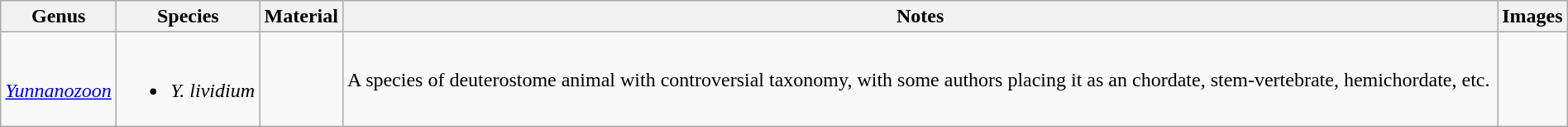<table class="wikitable" style="margin:auto;width:100%;">
<tr>
<th>Genus</th>
<th>Species</th>
<th>Material</th>
<th>Notes</th>
<th>Images</th>
</tr>
<tr>
<td><br><em><a href='#'>Yunnanozoon</a></em></td>
<td><br><ul><li><em>Y. lividium</em></li></ul></td>
<td></td>
<td>A species of deuterostome animal with controversial taxonomy, with some authors placing it as an chordate, stem-vertebrate, hemichordate, etc.</td>
<td><br></td>
</tr>
</table>
